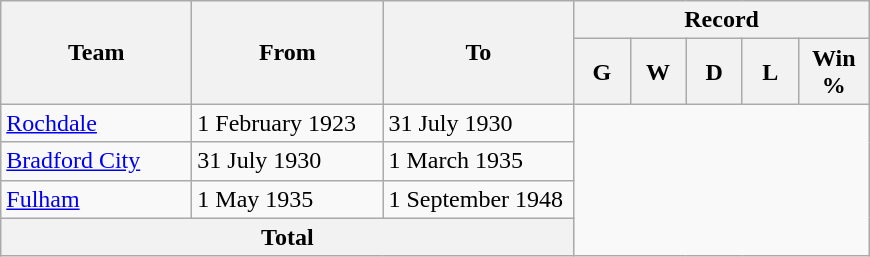<table class="wikitable" style="text-align: center">
<tr>
<th rowspan=2 width=120>Team</th>
<th rowspan=2 width=120>From</th>
<th rowspan=2 width=120>To</th>
<th colspan=5>Record</th>
</tr>
<tr>
<th width=30>G</th>
<th width=30>W</th>
<th width=30>D</th>
<th width=30>L</th>
<th width=40>Win %</th>
</tr>
<tr>
<td align=left><a href='#'>Rochdale</a></td>
<td align=left>1 February 1923</td>
<td align=left>31 July 1930<br></td>
</tr>
<tr>
<td align=left><a href='#'>Bradford City</a></td>
<td align=left>31 July 1930</td>
<td align=left>1 March 1935<br></td>
</tr>
<tr>
<td align=left><a href='#'>Fulham</a></td>
<td align=left>1 May 1935</td>
<td align=left>1 September 1948<br></td>
</tr>
<tr>
<th colspan="3">Total<br></th>
</tr>
</table>
